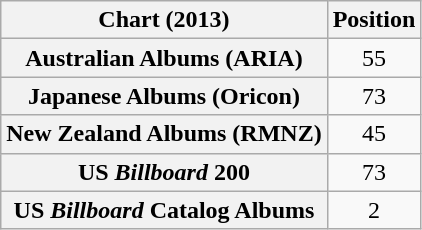<table class="wikitable sortable plainrowheaders" style="text-align:center">
<tr>
<th scope="col">Chart (2013)</th>
<th scope="col">Position</th>
</tr>
<tr>
<th scope="row">Australian Albums (ARIA)</th>
<td>55</td>
</tr>
<tr>
<th scope="row">Japanese Albums (Oricon)</th>
<td>73</td>
</tr>
<tr>
<th scope="row">New Zealand Albums (RMNZ)</th>
<td>45</td>
</tr>
<tr>
<th scope="row">US <em>Billboard</em> 200</th>
<td>73</td>
</tr>
<tr>
<th scope="row">US <em>Billboard</em> Catalog Albums</th>
<td>2</td>
</tr>
</table>
